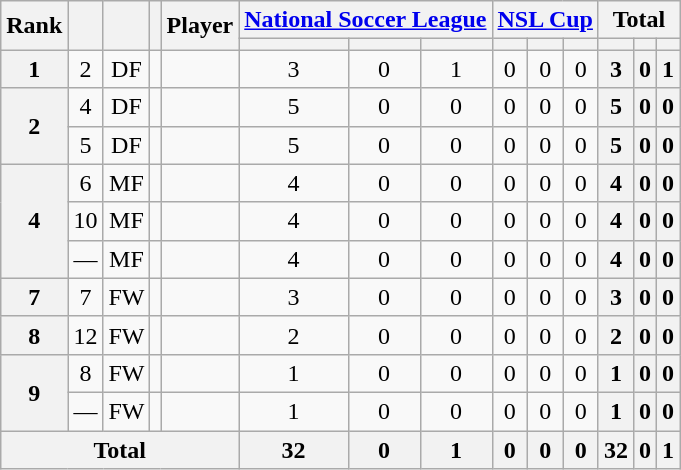<table class="wikitable sortable" style="text-align:center">
<tr>
<th rowspan="2">Rank</th>
<th rowspan="2"></th>
<th rowspan="2"></th>
<th rowspan="2"></th>
<th rowspan="2">Player</th>
<th colspan="3"><a href='#'>National Soccer League</a></th>
<th colspan="3"><a href='#'>NSL Cup</a></th>
<th colspan="3">Total</th>
</tr>
<tr>
<th></th>
<th></th>
<th></th>
<th></th>
<th></th>
<th></th>
<th></th>
<th></th>
<th></th>
</tr>
<tr>
<th>1</th>
<td>2</td>
<td>DF</td>
<td></td>
<td align="left"><br></td>
<td>3</td>
<td>0</td>
<td>1<br></td>
<td>0</td>
<td>0</td>
<td>0<br></td>
<th>3</th>
<th>0</th>
<th>1</th>
</tr>
<tr>
<th rowspan="2">2</th>
<td>4</td>
<td>DF</td>
<td></td>
<td align="left"><br></td>
<td>5</td>
<td>0</td>
<td>0<br></td>
<td>0</td>
<td>0</td>
<td>0<br></td>
<th>5</th>
<th>0</th>
<th>0</th>
</tr>
<tr>
<td>5</td>
<td>DF</td>
<td></td>
<td align="left"><br></td>
<td>5</td>
<td>0</td>
<td>0<br></td>
<td>0</td>
<td>0</td>
<td>0<br></td>
<th>5</th>
<th>0</th>
<th>0</th>
</tr>
<tr>
<th rowspan="3">4</th>
<td>6</td>
<td>MF</td>
<td></td>
<td align="left"><br></td>
<td>4</td>
<td>0</td>
<td>0<br></td>
<td>0</td>
<td>0</td>
<td>0<br></td>
<th>4</th>
<th>0</th>
<th>0</th>
</tr>
<tr>
<td>10</td>
<td>MF</td>
<td></td>
<td align="left"><br></td>
<td>4</td>
<td>0</td>
<td>0<br></td>
<td>0</td>
<td>0</td>
<td>0<br></td>
<th>4</th>
<th>0</th>
<th>0</th>
</tr>
<tr>
<td>—</td>
<td>MF</td>
<td></td>
<td align="left"><br></td>
<td>4</td>
<td>0</td>
<td>0<br></td>
<td>0</td>
<td>0</td>
<td>0<br></td>
<th>4</th>
<th>0</th>
<th>0</th>
</tr>
<tr>
<th>7</th>
<td>7</td>
<td>FW</td>
<td></td>
<td align="left"><br></td>
<td>3</td>
<td>0</td>
<td>0<br></td>
<td>0</td>
<td>0</td>
<td>0<br></td>
<th>3</th>
<th>0</th>
<th>0</th>
</tr>
<tr>
<th>8</th>
<td>12</td>
<td>FW</td>
<td></td>
<td align="left"><br></td>
<td>2</td>
<td>0</td>
<td>0<br></td>
<td>0</td>
<td>0</td>
<td>0<br></td>
<th>2</th>
<th>0</th>
<th>0</th>
</tr>
<tr>
<th rowspan="2">9</th>
<td>8</td>
<td>FW</td>
<td></td>
<td align="left"><br></td>
<td>1</td>
<td>0</td>
<td>0<br></td>
<td>0</td>
<td>0</td>
<td>0<br></td>
<th>1</th>
<th>0</th>
<th>0</th>
</tr>
<tr>
<td>—</td>
<td>FW</td>
<td></td>
<td align="left"><br></td>
<td>1</td>
<td>0</td>
<td>0<br></td>
<td>0</td>
<td>0</td>
<td>0<br></td>
<th>1</th>
<th>0</th>
<th>0</th>
</tr>
<tr>
<th colspan="5">Total<br></th>
<th>32</th>
<th>0</th>
<th>1<br></th>
<th>0</th>
<th>0</th>
<th>0<br></th>
<th>32</th>
<th>0</th>
<th>1</th>
</tr>
</table>
